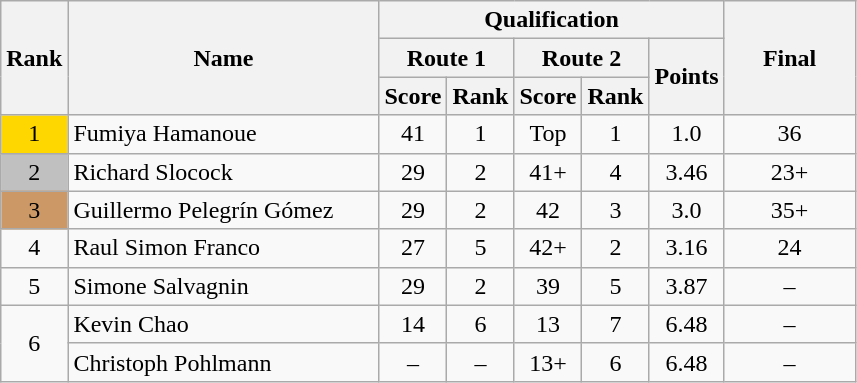<table class="wikitable sortable mw-collapsible" style="text-align:center">
<tr>
<th rowspan="3">Rank</th>
<th rowspan="3" width="200">Name</th>
<th colspan="5" rowspan="1">Qualification</th>
<th rowspan="3" width="80">Final</th>
</tr>
<tr>
<th colspan="2">Route 1</th>
<th colspan="2">Route 2</th>
<th rowspan="2">Points</th>
</tr>
<tr>
<th colspan="1" rowspan="1">Score</th>
<th colspan="1" rowspan="1">Rank</th>
<th colspan="1" rowspan="1">Score</th>
<th colspan="1" rowspan="1">Rank</th>
</tr>
<tr>
<td align="center" style="background: gold">1</td>
<td align="left"> Fumiya Hamanoue</td>
<td>41</td>
<td>1</td>
<td>Top</td>
<td>1</td>
<td>1.0</td>
<td>36</td>
</tr>
<tr>
<td align="center" style="background: silver">2</td>
<td align="left"> Richard Slocock</td>
<td>29</td>
<td>2</td>
<td>41+</td>
<td>4</td>
<td>3.46</td>
<td>23+</td>
</tr>
<tr>
<td align="center" style="background: #cc9966">3</td>
<td align="left"> Guillermo Pelegrín Gómez</td>
<td>29</td>
<td>2</td>
<td>42</td>
<td>3</td>
<td>3.0</td>
<td>35+</td>
</tr>
<tr>
<td align="center">4</td>
<td align="left"> Raul Simon Franco</td>
<td>27</td>
<td>5</td>
<td>42+</td>
<td>2</td>
<td>3.16</td>
<td>24</td>
</tr>
<tr>
<td align="center">5</td>
<td align="left"> Simone Salvagnin</td>
<td>29</td>
<td>2</td>
<td>39</td>
<td>5</td>
<td>3.87</td>
<td>–</td>
</tr>
<tr>
<td rowspan="2" align="center">6</td>
<td align="left"> Kevin Chao</td>
<td>14</td>
<td>6</td>
<td>13</td>
<td>7</td>
<td>6.48</td>
<td>–</td>
</tr>
<tr>
<td align="left"> Christoph Pohlmann</td>
<td>–</td>
<td>–</td>
<td>13+</td>
<td>6</td>
<td>6.48</td>
<td>–</td>
</tr>
</table>
